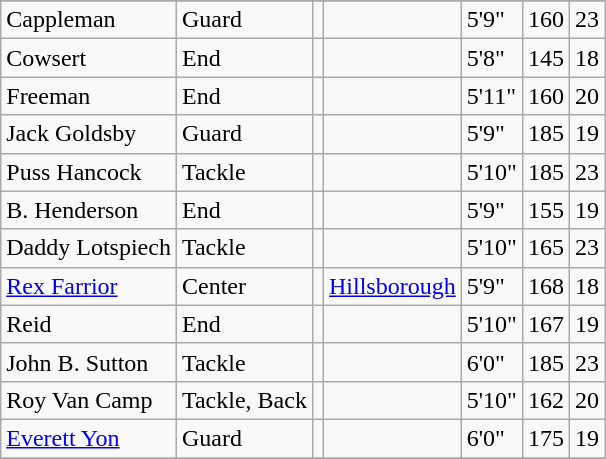<table class="wikitable">
<tr>
</tr>
<tr>
<td>Cappleman</td>
<td>Guard</td>
<td></td>
<td></td>
<td>5'9"</td>
<td>160</td>
<td>23</td>
</tr>
<tr>
<td>Cowsert</td>
<td>End</td>
<td></td>
<td></td>
<td>5'8"</td>
<td>145</td>
<td>18</td>
</tr>
<tr>
<td>Freeman</td>
<td>End</td>
<td></td>
<td></td>
<td>5'11"</td>
<td>160</td>
<td>20</td>
</tr>
<tr>
<td>Jack Goldsby</td>
<td>Guard</td>
<td></td>
<td></td>
<td>5'9"</td>
<td>185</td>
<td>19</td>
</tr>
<tr>
<td>Puss Hancock</td>
<td>Tackle</td>
<td></td>
<td></td>
<td>5'10"</td>
<td>185</td>
<td>23</td>
</tr>
<tr>
<td>B. Henderson</td>
<td>End</td>
<td></td>
<td></td>
<td>5'9"</td>
<td>155</td>
<td>19</td>
</tr>
<tr>
<td>Daddy Lotspiech</td>
<td>Tackle</td>
<td></td>
<td></td>
<td>5'10"</td>
<td>165</td>
<td>23</td>
</tr>
<tr>
<td><a href='#'>Rex Farrior</a></td>
<td>Center</td>
<td></td>
<td><a href='#'>Hillsborough</a></td>
<td>5'9"</td>
<td>168</td>
<td>18</td>
</tr>
<tr>
<td>Reid</td>
<td>End</td>
<td></td>
<td></td>
<td>5'10"</td>
<td>167</td>
<td>19</td>
</tr>
<tr>
<td>John B. Sutton</td>
<td>Tackle</td>
<td></td>
<td></td>
<td>6'0"</td>
<td>185</td>
<td>23</td>
</tr>
<tr>
<td>Roy Van Camp</td>
<td>Tackle, Back</td>
<td></td>
<td></td>
<td>5'10"</td>
<td>162</td>
<td>20</td>
</tr>
<tr>
<td><a href='#'>Everett Yon</a></td>
<td>Guard</td>
<td></td>
<td></td>
<td>6'0"</td>
<td>175</td>
<td>19</td>
</tr>
<tr>
</tr>
</table>
